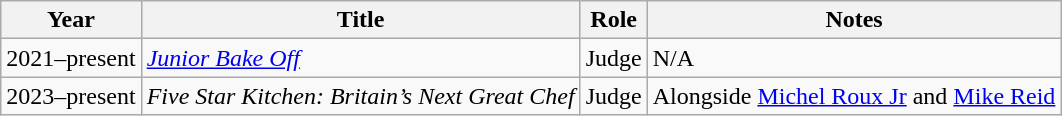<table class="wikitable sortable">
<tr>
<th>Year</th>
<th>Title</th>
<th>Role</th>
<th class="unsortable">Notes</th>
</tr>
<tr>
<td>2021–present</td>
<td><em><a href='#'>Junior Bake Off</a></em></td>
<td>Judge</td>
<td>N/A</td>
</tr>
<tr>
<td>2023–present</td>
<td><em>Five Star Kitchen: Britain’s Next Great Chef</em></td>
<td>Judge</td>
<td>Alongside <a href='#'>Michel Roux Jr</a> and <a href='#'>Mike Reid</a></td>
</tr>
</table>
